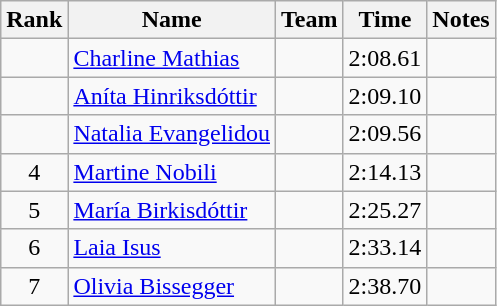<table class="wikitable sortable" style="text-align:center">
<tr>
<th>Rank</th>
<th>Name</th>
<th>Team</th>
<th>Time</th>
<th>Notes</th>
</tr>
<tr>
<td></td>
<td align="left"><a href='#'>Charline Mathias</a></td>
<td align=left></td>
<td>2:08.61</td>
<td></td>
</tr>
<tr>
<td></td>
<td align="left"><a href='#'>Aníta Hinriksdóttir</a></td>
<td align=left></td>
<td>2:09.10</td>
<td></td>
</tr>
<tr>
<td></td>
<td align="left"><a href='#'>Natalia Evangelidou</a></td>
<td align=left></td>
<td>2:09.56</td>
<td></td>
</tr>
<tr>
<td>4</td>
<td align="left"><a href='#'>Martine Nobili</a></td>
<td align=left></td>
<td>2:14.13</td>
<td></td>
</tr>
<tr>
<td>5</td>
<td align="left"><a href='#'>María Birkisdóttir</a></td>
<td align=left></td>
<td>2:25.27</td>
<td></td>
</tr>
<tr>
<td>6</td>
<td align="left"><a href='#'>Laia Isus</a></td>
<td align=left></td>
<td>2:33.14</td>
<td></td>
</tr>
<tr>
<td>7</td>
<td align="left"><a href='#'>Olivia Bissegger</a></td>
<td align=left></td>
<td>2:38.70</td>
<td></td>
</tr>
</table>
